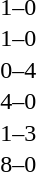<table cellspacing=1 width=70%>
<tr>
<th width=25%></th>
<th width=30%></th>
<th width=15%></th>
<th width=30%></th>
</tr>
<tr>
<td></td>
<td align=right></td>
<td align=center>1–0</td>
<td></td>
</tr>
<tr>
<td></td>
<td align=right></td>
<td align=center>1–0</td>
<td></td>
</tr>
<tr>
<td></td>
<td align=right></td>
<td align=center>0–4</td>
<td></td>
</tr>
<tr>
<td></td>
<td align=right></td>
<td align=center>4–0</td>
<td></td>
</tr>
<tr>
<td></td>
<td align=right></td>
<td align=center>1–3</td>
<td></td>
</tr>
<tr>
<td></td>
<td align=right></td>
<td align=center>8–0</td>
<td></td>
</tr>
</table>
